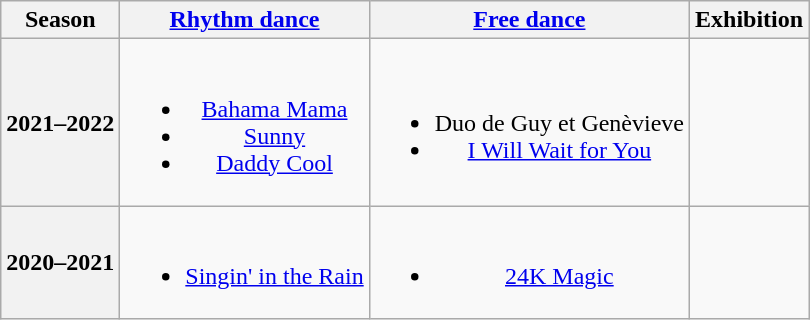<table class=wikitable style=text-align:center>
<tr>
<th>Season</th>
<th><a href='#'>Rhythm dance</a></th>
<th><a href='#'>Free dance</a></th>
<th>Exhibition</th>
</tr>
<tr>
<th>2021–2022</th>
<td><br><ul><li><a href='#'>Bahama Mama</a> <br> </li><li><a href='#'>Sunny</a> <br> </li><li><a href='#'>Daddy Cool</a> <br> </li></ul></td>
<td><br><ul><li>Duo de Guy et Genèvieve <br> </li><li><a href='#'>I Will Wait for You</a> <br> </li></ul></td>
</tr>
<tr>
<th>2020–2021</th>
<td><br><ul><li><a href='#'>Singin' in the Rain</a> <br> </li></ul></td>
<td><br><ul><li><a href='#'>24K Magic</a> <br> </li></ul></td>
<td></td>
</tr>
</table>
